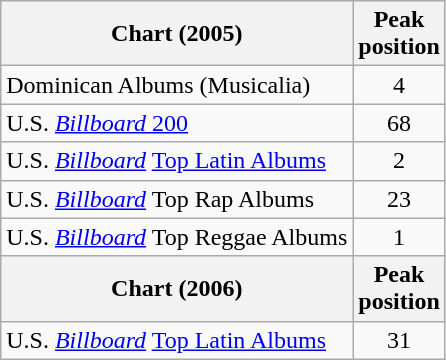<table class="wikitable">
<tr>
<th align="left">Chart (2005)</th>
<th align="left">Peak<br>position</th>
</tr>
<tr>
<td>Dominican Albums (Musicalia)</td>
<td align="center">4</td>
</tr>
<tr>
<td align="left">U.S. <a href='#'><em>Billboard</em> 200</a></td>
<td align="center">68</td>
</tr>
<tr>
<td align="left">U.S. <em><a href='#'>Billboard</a></em> <a href='#'>Top Latin Albums</a></td>
<td align="center">2</td>
</tr>
<tr>
<td align="left">U.S. <em><a href='#'>Billboard</a></em> Top Rap Albums</td>
<td align="center">23</td>
</tr>
<tr>
<td align="left">U.S. <em><a href='#'>Billboard</a></em> Top Reggae Albums</td>
<td align="center">1</td>
</tr>
<tr>
<th align="left">Chart (2006)</th>
<th align="left">Peak<br>position</th>
</tr>
<tr>
<td align="left">U.S. <em><a href='#'>Billboard</a></em> <a href='#'>Top Latin Albums</a></td>
<td align="center">31</td>
</tr>
</table>
